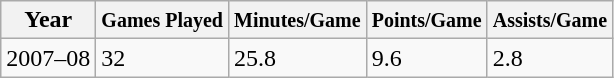<table class="wikitable">
<tr>
<th>Year</th>
<th><small>Games Played</small></th>
<th><small>Minutes/Game</small></th>
<th><small>Points/Game</small></th>
<th><small>Assists/Game</small></th>
</tr>
<tr>
<td>2007–08</td>
<td>32</td>
<td>25.8</td>
<td>9.6</td>
<td>2.8</td>
</tr>
</table>
